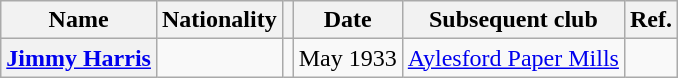<table class="wikitable plainrowheaders">
<tr>
<th scope="col">Name</th>
<th scope="col">Nationality</th>
<th scope="col"></th>
<th scope="col">Date</th>
<th scope="col">Subsequent club</th>
<th scope="col">Ref.</th>
</tr>
<tr>
<th scope="row"><a href='#'>Jimmy Harris</a></th>
<td></td>
<td align="center"></td>
<td>May 1933</td>
<td> <a href='#'>Aylesford Paper Mills</a></td>
<td align="center"></td>
</tr>
</table>
